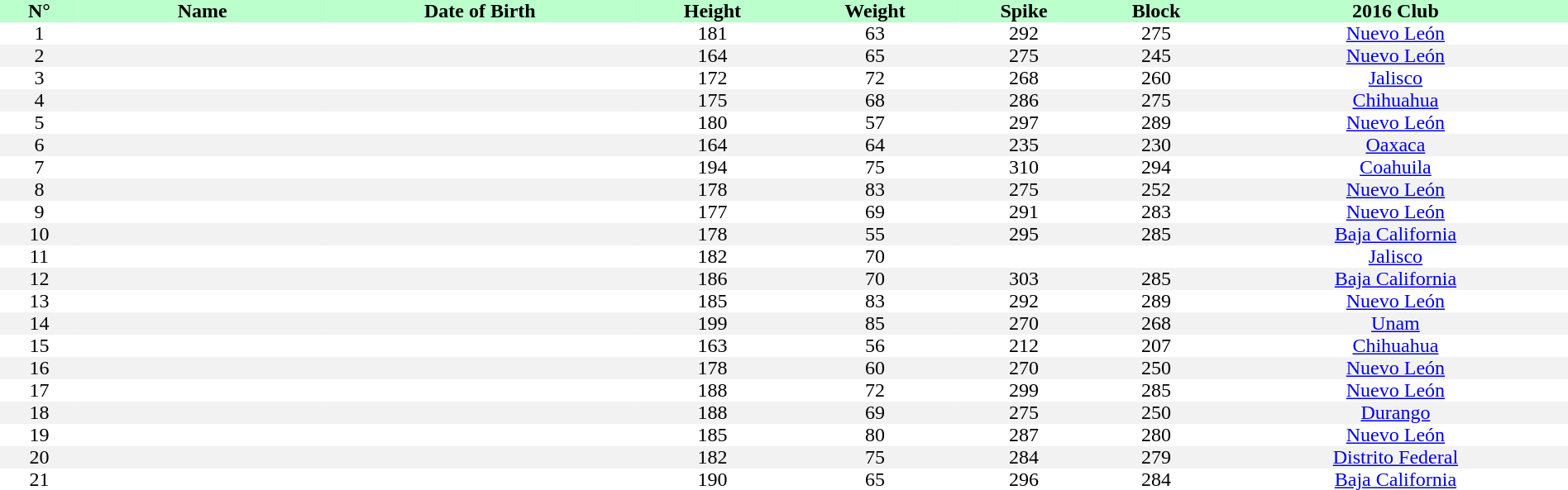<table style="text-align:center;" cellpadding=0 cellspacing=0 width=100%>
<tr style="background: #bbffcc;">
<th width="5%">N°</th>
<th width=200px>Name</th>
<th>Date of Birth</th>
<th>Height</th>
<th>Weight</th>
<th>Spike</th>
<th>Block</th>
<th>2016 Club</th>
</tr>
<tr>
<td>1</td>
<td></td>
<td></td>
<td>181</td>
<td>63</td>
<td>292</td>
<td>275</td>
<td><a href='#'>Nuevo León</a></td>
</tr>
<tr bgcolor="#f2f2f2">
<td>2</td>
<td></td>
<td></td>
<td>164</td>
<td>65</td>
<td>275</td>
<td>245</td>
<td><a href='#'>Nuevo León</a></td>
</tr>
<tr>
<td>3</td>
<td></td>
<td></td>
<td>172</td>
<td>72</td>
<td>268</td>
<td>260</td>
<td><a href='#'>Jalisco</a></td>
</tr>
<tr bgcolor="#f2f2f2">
<td>4</td>
<td></td>
<td></td>
<td>175</td>
<td>68</td>
<td>286</td>
<td>275</td>
<td><a href='#'>Chihuahua</a></td>
</tr>
<tr>
<td>5</td>
<td></td>
<td></td>
<td>180</td>
<td>57</td>
<td>297</td>
<td>289</td>
<td><a href='#'>Nuevo León</a></td>
</tr>
<tr bgcolor="#f2f2f2">
<td>6</td>
<td></td>
<td></td>
<td>164</td>
<td>64</td>
<td>235</td>
<td>230</td>
<td><a href='#'>Oaxaca</a></td>
</tr>
<tr>
<td>7</td>
<td></td>
<td></td>
<td>194</td>
<td>75</td>
<td>310</td>
<td>294</td>
<td><a href='#'>Coahuila</a></td>
</tr>
<tr bgcolor="#f2f2f2">
<td>8</td>
<td></td>
<td></td>
<td>178</td>
<td>83</td>
<td>275</td>
<td>252</td>
<td><a href='#'>Nuevo León</a></td>
</tr>
<tr>
<td>9</td>
<td></td>
<td></td>
<td>177</td>
<td>69</td>
<td>291</td>
<td>283</td>
<td><a href='#'>Nuevo León</a></td>
</tr>
<tr bgcolor="#f2f2f2">
<td>10</td>
<td></td>
<td></td>
<td>178</td>
<td>55</td>
<td>295</td>
<td>285</td>
<td><a href='#'>Baja California</a></td>
</tr>
<tr>
<td>11</td>
<td></td>
<td></td>
<td>182</td>
<td>70</td>
<td></td>
<td></td>
<td><a href='#'>Jalisco</a></td>
</tr>
<tr bgcolor="#f2f2f2">
<td>12</td>
<td></td>
<td></td>
<td>186</td>
<td>70</td>
<td>303</td>
<td>285</td>
<td><a href='#'>Baja California</a></td>
</tr>
<tr>
<td>13</td>
<td></td>
<td></td>
<td>185</td>
<td>83</td>
<td>292</td>
<td>289</td>
<td><a href='#'>Nuevo León</a></td>
</tr>
<tr bgcolor="#f2f2f2">
<td>14</td>
<td></td>
<td></td>
<td>199</td>
<td>85</td>
<td>270</td>
<td>268</td>
<td><a href='#'>Unam</a></td>
</tr>
<tr>
<td>15</td>
<td></td>
<td></td>
<td>163</td>
<td>56</td>
<td>212</td>
<td>207</td>
<td><a href='#'>Chihuahua</a></td>
</tr>
<tr bgcolor="#f2f2f2">
<td>16</td>
<td></td>
<td></td>
<td>178</td>
<td>60</td>
<td>270</td>
<td>250</td>
<td><a href='#'>Nuevo León</a></td>
</tr>
<tr>
<td>17</td>
<td></td>
<td></td>
<td>188</td>
<td>72</td>
<td>299</td>
<td>285</td>
<td><a href='#'>Nuevo León</a></td>
</tr>
<tr bgcolor="#f2f2f2">
<td>18</td>
<td></td>
<td></td>
<td>188</td>
<td>69</td>
<td>275</td>
<td>250</td>
<td><a href='#'>Durango</a></td>
</tr>
<tr>
<td>19</td>
<td></td>
<td></td>
<td>185</td>
<td>80</td>
<td>287</td>
<td>280</td>
<td><a href='#'>Nuevo León</a></td>
</tr>
<tr bgcolor="#f2f2f2">
<td>20</td>
<td></td>
<td></td>
<td>182</td>
<td>75</td>
<td>284</td>
<td>279</td>
<td><a href='#'>Distrito Federal</a></td>
</tr>
<tr>
<td>21</td>
<td></td>
<td></td>
<td>190</td>
<td>65</td>
<td>296</td>
<td>284</td>
<td><a href='#'>Baja California</a></td>
</tr>
</table>
